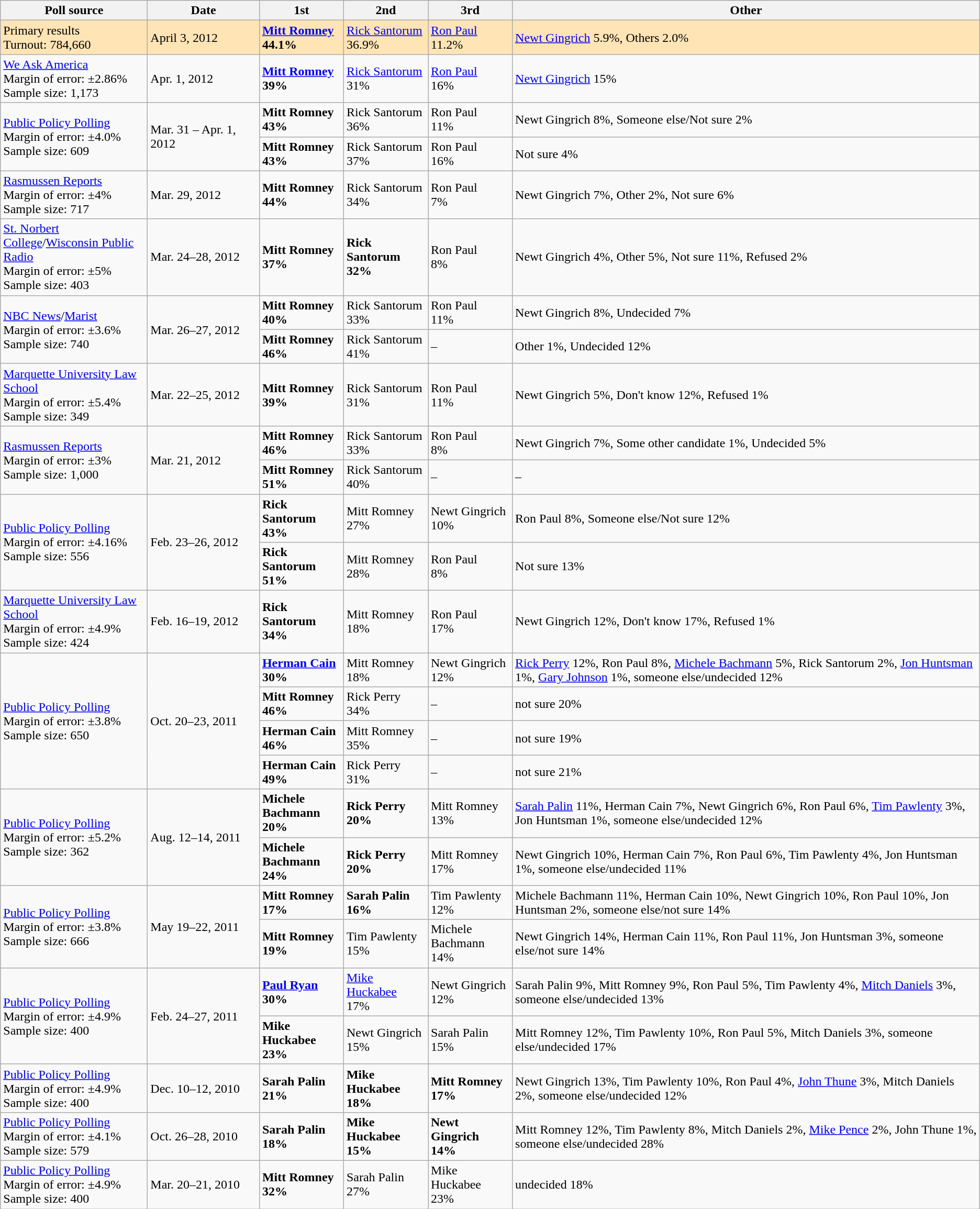<table class="wikitable">
<tr>
<th style="width:180px;">Poll source</th>
<th style="width:135px;">Date</th>
<th style="width:100px;">1st</th>
<th style="width:100px;">2nd</th>
<th style="width:100px;">3rd</th>
<th>Other</th>
</tr>
<tr style="background:Moccasin;">
<td>Primary results<br>Turnout: 784,660</td>
<td>April 3, 2012</td>
<td><strong><a href='#'>Mitt Romney</a> 44.1% </strong></td>
<td><a href='#'>Rick Santorum</a><br>36.9%</td>
<td><a href='#'>Ron Paul</a><br>11.2%</td>
<td><a href='#'>Newt Gingrich</a> 5.9%, Others 2.0%</td>
</tr>
<tr>
<td><a href='#'>We Ask America</a><br>Margin of error: ±2.86%
<br>Sample size: 1,173</td>
<td>Apr. 1, 2012</td>
<td><strong><a href='#'>Mitt Romney</a><br> 39%</strong></td>
<td><a href='#'>Rick Santorum</a><br> 31%</td>
<td><a href='#'>Ron Paul</a><br> 16%</td>
<td><a href='#'>Newt Gingrich</a> 15%</td>
</tr>
<tr>
<td rowspan=2><a href='#'>Public Policy Polling</a><br>Margin of error: ±4.0%
<br>Sample size: 609</td>
<td rowspan=2>Mar. 31 – Apr. 1, 2012</td>
<td><strong>Mitt Romney<br>43%</strong></td>
<td>Rick Santorum<br>36%</td>
<td>Ron Paul<br>11%</td>
<td>Newt Gingrich 8%, Someone else/Not sure 2%</td>
</tr>
<tr>
<td><strong>Mitt Romney<br>43%</strong></td>
<td>Rick Santorum<br>37%</td>
<td>Ron Paul<br> 16%</td>
<td>Not sure 4%</td>
</tr>
<tr>
<td><a href='#'>Rasmussen Reports</a><br>Margin of error: ±4%
<br>Sample size: 717</td>
<td>Mar. 29, 2012</td>
<td><strong>Mitt Romney<br> 44%</strong></td>
<td>Rick Santorum<br> 34%</td>
<td>Ron Paul<br> 7%</td>
<td>Newt Gingrich 7%, Other 2%, Not sure 6%</td>
</tr>
<tr>
<td><a href='#'>St. Norbert College</a>/<a href='#'>Wisconsin Public Radio</a><br>Margin of error: ±5%
<br>Sample size: 403</td>
<td>Mar. 24–28, 2012</td>
<td><strong>Mitt Romney<br> 37%</strong></td>
<td><strong>Rick Santorum<br> 32%</strong></td>
<td>Ron Paul<br> 8%</td>
<td>Newt Gingrich 4%, Other 5%, Not sure 11%, Refused 2%</td>
</tr>
<tr>
<td rowspan=2><a href='#'>NBC News</a>/<a href='#'>Marist</a><br>Margin of error: ±3.6%
<br>Sample size: 740</td>
<td rowspan=2>Mar. 26–27, 2012</td>
<td><strong>Mitt Romney<br>40%</strong></td>
<td>Rick Santorum<br>33%</td>
<td>Ron Paul<br>11%</td>
<td>Newt Gingrich 8%, Undecided 7%</td>
</tr>
<tr>
<td><strong>Mitt Romney<br>46%</strong></td>
<td>Rick Santorum<br>41%</td>
<td>–</td>
<td>Other 1%, Undecided 12%</td>
</tr>
<tr>
<td><a href='#'>Marquette University Law School</a><br>Margin of error: ±5.4%
<br>Sample size: 349</td>
<td>Mar. 22–25, 2012</td>
<td><strong>Mitt Romney<br> 39%</strong></td>
<td>Rick Santorum<br> 31%</td>
<td>Ron Paul<br> 11%</td>
<td>Newt Gingrich 5%, Don't know 12%, Refused 1%</td>
</tr>
<tr>
<td rowspan=2><a href='#'>Rasmussen Reports</a><br>Margin of error: ±3%
<br>Sample size: 1,000</td>
<td rowspan=2>Mar. 21, 2012</td>
<td><strong>Mitt Romney<br>46%</strong></td>
<td>Rick Santorum<br>33%</td>
<td>Ron Paul<br>8%</td>
<td>Newt Gingrich 7%, Some other candidate 1%, Undecided 5%</td>
</tr>
<tr>
<td><strong>Mitt Romney<br>51%</strong></td>
<td>Rick Santorum<br>40%</td>
<td>–</td>
<td>–</td>
</tr>
<tr>
<td rowspan=2><a href='#'>Public Policy Polling</a><br>Margin of error: ±4.16%
<br>Sample size: 556</td>
<td rowspan=2>Feb. 23–26, 2012</td>
<td><strong>Rick Santorum<br> 43%</strong></td>
<td>Mitt Romney<br> 27%</td>
<td>Newt Gingrich<br> 10%</td>
<td>Ron Paul 8%, Someone else/Not sure 12%</td>
</tr>
<tr>
<td><strong>Rick Santorum<br> 51%</strong></td>
<td>Mitt Romney<br> 28%</td>
<td>Ron Paul<br> 8%</td>
<td>Not sure 13%</td>
</tr>
<tr>
<td><a href='#'>Marquette University Law School</a><br>Margin of error: ±4.9%
<br>Sample size: 424</td>
<td>Feb. 16–19, 2012</td>
<td><strong>Rick Santorum<br> 34%</strong></td>
<td>Mitt Romney<br> 18%</td>
<td>Ron Paul<br> 17%</td>
<td>Newt Gingrich 12%, Don't know 17%, Refused 1%</td>
</tr>
<tr>
<td rowspan=4><a href='#'>Public Policy Polling</a><br>Margin of error: ±3.8%
<br>Sample size: 650</td>
<td rowspan=4>Oct. 20–23, 2011</td>
<td><strong><a href='#'>Herman Cain</a><br> 30%</strong></td>
<td>Mitt Romney<br> 18%</td>
<td>Newt Gingrich<br> 12%</td>
<td><a href='#'>Rick Perry</a> 12%, Ron Paul 8%, <a href='#'>Michele Bachmann</a> 5%, Rick Santorum 2%, <a href='#'>Jon Huntsman</a> 1%, <a href='#'>Gary Johnson</a> 1%, someone else/undecided 12%</td>
</tr>
<tr>
<td><strong>Mitt Romney<br> 46%</strong></td>
<td>Rick Perry<br> 34%</td>
<td>–</td>
<td>not sure 20%</td>
</tr>
<tr>
<td><strong>Herman Cain<br> 46%</strong></td>
<td>Mitt Romney<br> 35%</td>
<td>–</td>
<td>not sure 19%</td>
</tr>
<tr>
<td><strong>Herman Cain<br> 49%</strong></td>
<td>Rick Perry<br> 31%</td>
<td>–</td>
<td>not sure 21%</td>
</tr>
<tr>
<td rowspan=2><a href='#'>Public Policy Polling</a><br>Margin of error: ±5.2%
<br>Sample size: 362</td>
<td rowspan=2>Aug. 12–14, 2011</td>
<td><strong>Michele Bachmann<br> 20%</strong></td>
<td><strong>Rick Perry<br> 20%</strong></td>
<td>Mitt Romney<br> 13%</td>
<td><a href='#'>Sarah Palin</a> 11%, Herman Cain 7%, Newt Gingrich 6%, Ron Paul 6%, <a href='#'>Tim Pawlenty</a> 3%, Jon Huntsman 1%, someone else/undecided 12%</td>
</tr>
<tr>
<td><strong>Michele Bachmann<br> 24%</strong></td>
<td><strong>Rick Perry<br> 20%</strong></td>
<td>Mitt Romney<br> 17%</td>
<td>Newt Gingrich 10%, Herman Cain 7%, Ron Paul 6%, Tim Pawlenty 4%, Jon Huntsman 1%, someone else/undecided 11%</td>
</tr>
<tr>
<td rowspan=2><a href='#'>Public Policy Polling</a><br>Margin of error: ±3.8%
<br>Sample size: 666</td>
<td rowspan=2>May 19–22, 2011</td>
<td><strong>Mitt Romney<br> 17%</strong></td>
<td><strong>Sarah Palin<br> 16%</strong></td>
<td>Tim Pawlenty<br> 12%</td>
<td>Michele Bachmann 11%, Herman Cain 10%, Newt Gingrich 10%, Ron Paul 10%, Jon Huntsman 2%, someone else/not sure 14%</td>
</tr>
<tr>
<td><strong>Mitt Romney<br> 19%</strong></td>
<td>Tim Pawlenty<br> 15%</td>
<td>Michele Bachmann<br> 14%</td>
<td>Newt Gingrich 14%, Herman Cain 11%, Ron Paul 11%, Jon Huntsman 3%, someone else/not sure 14%</td>
</tr>
<tr>
<td rowspan=2><a href='#'>Public Policy Polling</a><br>Margin of error: ±4.9%
<br>Sample size: 400</td>
<td rowspan=2>Feb. 24–27, 2011</td>
<td><strong><a href='#'>Paul Ryan</a><br> 30%</strong></td>
<td><a href='#'>Mike Huckabee</a><br> 17%</td>
<td>Newt Gingrich<br> 12%</td>
<td>Sarah Palin 9%, Mitt Romney 9%, Ron Paul 5%, Tim Pawlenty 4%, <a href='#'>Mitch Daniels</a> 3%, someone else/undecided 13%</td>
</tr>
<tr>
<td><strong>Mike Huckabee<br> 23%</strong></td>
<td>Newt Gingrich<br> 15%</td>
<td>Sarah Palin<br> 15%</td>
<td>Mitt Romney 12%, Tim Pawlenty 10%, Ron Paul 5%, Mitch Daniels 3%, someone else/undecided 17%</td>
</tr>
<tr>
<td><a href='#'>Public Policy Polling</a><br>Margin of error: ±4.9%
<br>Sample size: 400</td>
<td>Dec. 10–12, 2010</td>
<td><strong>Sarah Palin<br> 21%</strong></td>
<td><strong>Mike Huckabee<br> 18%</strong></td>
<td><strong>Mitt Romney<br> 17%</strong></td>
<td>Newt Gingrich 13%, Tim Pawlenty 10%, Ron Paul 4%, <a href='#'>John Thune</a> 3%, Mitch Daniels 2%, someone else/undecided 12%</td>
</tr>
<tr>
<td><a href='#'>Public Policy Polling</a><br>Margin of error: ±4.1%
<br>Sample size: 579</td>
<td>Oct. 26–28, 2010</td>
<td><strong> Sarah Palin<br> 18%</strong></td>
<td><strong>Mike Huckabee<br> 15%</strong></td>
<td><strong>Newt Gingrich<br> 14%</strong></td>
<td>Mitt Romney 12%, Tim Pawlenty 8%, Mitch Daniels 2%, <a href='#'>Mike Pence</a> 2%, John Thune 1%, someone else/undecided 28%</td>
</tr>
<tr>
<td><a href='#'>Public Policy Polling</a><br>Margin of error: ±4.9%
<br>Sample size: 400</td>
<td>Mar. 20–21, 2010</td>
<td><strong>Mitt Romney<br> 32%</strong></td>
<td>Sarah Palin<br> 27%</td>
<td>Mike Huckabee<br> 23%</td>
<td>undecided 18%</td>
</tr>
</table>
